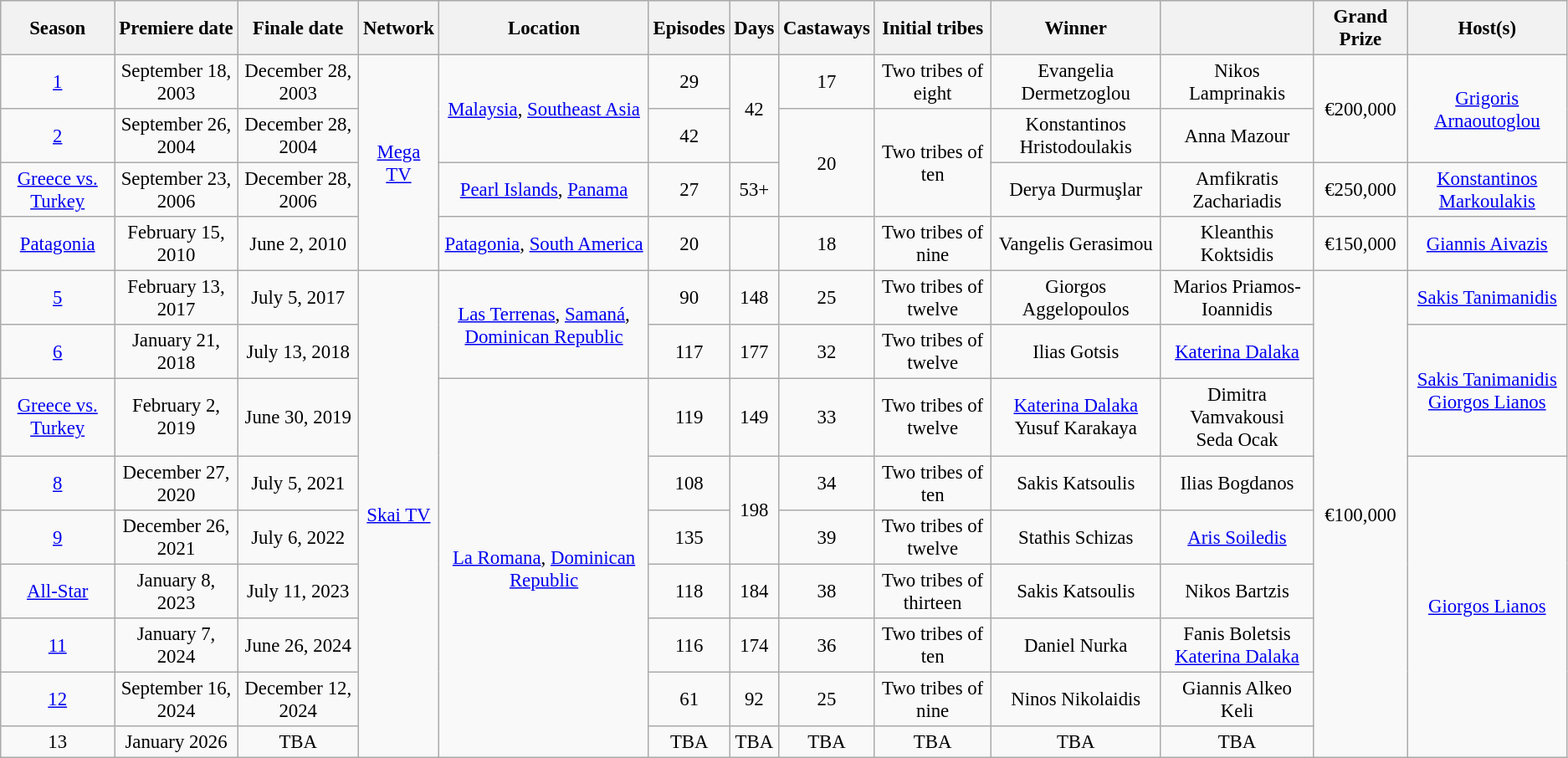<table class="wikitable" style="text-align:center; font-size:95%">
<tr style="background:#e0e0e0;">
<th>Season</th>
<th>Premiere date</th>
<th>Finale date</th>
<th>Network</th>
<th>Location</th>
<th>Episodes</th>
<th>Days</th>
<th>Castaways</th>
<th>Initial tribes</th>
<th>Winner</th>
<th></th>
<th>Grand Prize</th>
<th>Host(s)</th>
</tr>
<tr>
<td><a href='#'>1</a></td>
<td>September 18, 2003</td>
<td>December 28, 2003</td>
<td rowspan="4"><a href='#'>Mega TV</a></td>
<td rowspan="2"><a href='#'>Malaysia</a>, <a href='#'>Southeast Asia</a></td>
<td>29</td>
<td rowspan="2">42</td>
<td>17</td>
<td>Two tribes of eight</td>
<td>Evangelia Dermetzoglou</td>
<td>Nikos Lamprinakis</td>
<td rowspan="2">€200,000</td>
<td rowspan="2"><a href='#'>Grigoris Arnaoutoglou</a></td>
</tr>
<tr>
<td><a href='#'>2</a></td>
<td>September 26, 2004</td>
<td>December 28, 2004</td>
<td>42</td>
<td rowspan="2">20</td>
<td rowspan="2">Two tribes of ten</td>
<td>Konstantinos Hristodoulakis</td>
<td>Anna Mazour</td>
</tr>
<tr>
<td><a href='#'>Greece vs. Turkey</a></td>
<td>September 23, 2006</td>
<td>December 28, 2006</td>
<td><a href='#'>Pearl Islands</a>, <a href='#'>Panama</a></td>
<td>27</td>
<td>53+</td>
<td>Derya Durmuşlar</td>
<td>Amfikratis Zachariadis</td>
<td>€250,000</td>
<td><a href='#'>Konstantinos Markoulakis</a></td>
</tr>
<tr>
<td><a href='#'>Patagonia</a></td>
<td>February 15, 2010</td>
<td>June 2, 2010</td>
<td><a href='#'>Patagonia</a>, <a href='#'>South America</a></td>
<td>20</td>
<td></td>
<td>18</td>
<td>Two tribes of nine</td>
<td>Vangelis Gerasimou</td>
<td>Kleanthis Koktsidis</td>
<td>€150,000</td>
<td><a href='#'>Giannis Aivazis</a></td>
</tr>
<tr>
<td><a href='#'>5</a></td>
<td>February 13, 2017</td>
<td>July 5, 2017</td>
<td rowspan="9"><a href='#'>Skai TV</a></td>
<td rowspan="2"><a href='#'>Las Terrenas</a>, <a href='#'>Samaná</a>, <a href='#'>Dominican Republic</a></td>
<td>90</td>
<td>148</td>
<td>25</td>
<td>Two tribes of twelve</td>
<td>Giorgos Aggelopoulos</td>
<td>Marios Priamos-Ioannidis</td>
<td rowspan="9">€100,000</td>
<td><a href='#'>Sakis Tanimanidis</a></td>
</tr>
<tr>
<td><a href='#'>6</a></td>
<td>January 21, 2018</td>
<td>July 13, 2018</td>
<td>117</td>
<td>177</td>
<td>32</td>
<td>Two tribes of twelve</td>
<td>Ilias Gotsis</td>
<td><a href='#'>Katerina Dalaka</a></td>
<td rowspan="2"><a href='#'>Sakis Tanimanidis</a><br><a href='#'>Giorgos Lianos</a></td>
</tr>
<tr>
<td><a href='#'>Greece vs. Turkey</a></td>
<td>February 2, 2019</td>
<td>June 30, 2019</td>
<td rowspan="7"><a href='#'>La Romana</a>, <a href='#'>Dominican Republic</a></td>
<td>119</td>
<td>149</td>
<td>33</td>
<td>Two tribes of twelve</td>
<td><a href='#'>Katerina Dalaka</a><br>Yusuf Karakaya</td>
<td>Dimitra Vamvakousi<br>Seda Ocak</td>
</tr>
<tr>
<td><a href='#'>8</a></td>
<td>December 27, 2020</td>
<td>July 5, 2021</td>
<td>108</td>
<td rowspan="2">198</td>
<td>34</td>
<td>Two tribes of ten</td>
<td>Sakis Katsoulis</td>
<td>Ilias Bogdanos</td>
<td rowspan="6"><a href='#'>Giorgos Lianos</a></td>
</tr>
<tr>
<td><a href='#'>9</a></td>
<td>December 26, 2021</td>
<td>July 6, 2022</td>
<td>135</td>
<td>39</td>
<td>Two tribes of twelve</td>
<td>Stathis Schizas</td>
<td><a href='#'>Aris Soiledis</a></td>
</tr>
<tr>
<td><a href='#'>All-Star</a></td>
<td>January 8, 2023</td>
<td>July 11, 2023</td>
<td>118</td>
<td>184</td>
<td>38</td>
<td>Two tribes of thirteen</td>
<td>Sakis Katsoulis</td>
<td>Nikos Bartzis</td>
</tr>
<tr>
<td><a href='#'>11</a></td>
<td>January 7, 2024</td>
<td>June 26, 2024</td>
<td>116</td>
<td>174</td>
<td>36</td>
<td>Two tribes of ten</td>
<td>Daniel Nurka</td>
<td>Fanis Boletsis<br><a href='#'>Katerina Dalaka</a></td>
</tr>
<tr>
<td><a href='#'>12</a></td>
<td>September 16, 2024</td>
<td>December 12, 2024</td>
<td>61</td>
<td>92</td>
<td>25</td>
<td>Two tribes of nine</td>
<td>Ninos Nikolaidis</td>
<td>Giannis Alkeo Keli</td>
</tr>
<tr>
<td>13</td>
<td>January 2026</td>
<td>TBA</td>
<td>TBA</td>
<td>TBA</td>
<td>TBA</td>
<td>TBA</td>
<td>TBA</td>
<td>TBA</td>
</tr>
</table>
